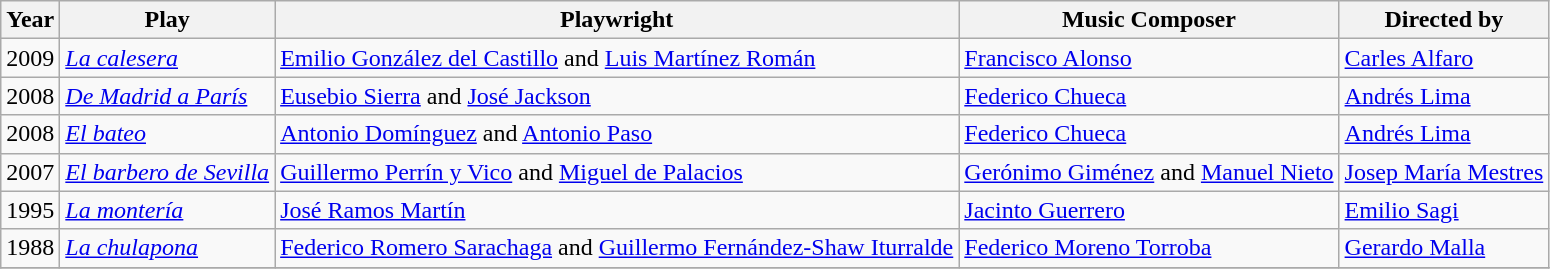<table class="wikitable">
<tr>
<th>Year</th>
<th>Play</th>
<th>Playwright</th>
<th>Music Composer</th>
<th>Directed by</th>
</tr>
<tr>
<td>2009</td>
<td><em><a href='#'>La calesera</a></em></td>
<td><a href='#'>Emilio González del Castillo</a> and <a href='#'>Luis Martínez Román</a></td>
<td><a href='#'>Francisco Alonso</a></td>
<td><a href='#'>Carles Alfaro</a></td>
</tr>
<tr>
<td>2008</td>
<td><em><a href='#'>De Madrid a París</a></em></td>
<td><a href='#'>Eusebio Sierra</a> and <a href='#'>José Jackson</a></td>
<td><a href='#'>Federico Chueca</a></td>
<td><a href='#'>Andrés Lima</a></td>
</tr>
<tr>
<td>2008</td>
<td><em><a href='#'>El bateo</a></em></td>
<td><a href='#'>Antonio Domínguez</a> and <a href='#'>Antonio Paso</a></td>
<td><a href='#'>Federico Chueca</a></td>
<td><a href='#'>Andrés Lima</a></td>
</tr>
<tr>
<td>2007</td>
<td><em><a href='#'>El barbero de Sevilla</a></em></td>
<td><a href='#'>Guillermo Perrín y Vico</a> and <a href='#'>Miguel de Palacios</a></td>
<td><a href='#'>Gerónimo Giménez</a> and <a href='#'>Manuel Nieto</a></td>
<td><a href='#'>Josep María Mestres</a></td>
</tr>
<tr>
<td>1995</td>
<td><em><a href='#'>La montería</a></em></td>
<td><a href='#'>José Ramos Martín</a></td>
<td><a href='#'>Jacinto Guerrero</a></td>
<td><a href='#'>Emilio Sagi</a></td>
</tr>
<tr>
<td>1988</td>
<td><em><a href='#'>La chulapona</a></em></td>
<td><a href='#'>Federico Romero Sarachaga</a> and <a href='#'>Guillermo Fernández-Shaw Iturralde</a></td>
<td><a href='#'>Federico Moreno Torroba</a></td>
<td><a href='#'>Gerardo Malla</a></td>
</tr>
<tr>
</tr>
</table>
